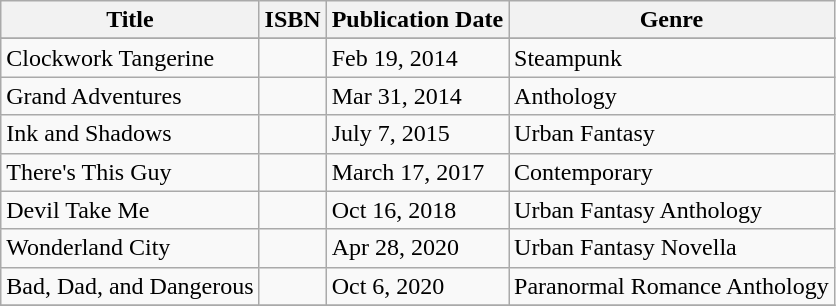<table class="wikitable">
<tr>
<th>Title</th>
<th>ISBN</th>
<th>Publication Date</th>
<th>Genre</th>
</tr>
<tr>
</tr>
<tr>
<td>Clockwork Tangerine</td>
<td></td>
<td>Feb 19, 2014</td>
<td>Steampunk</td>
</tr>
<tr>
<td>Grand Adventures</td>
<td></td>
<td>Mar 31, 2014</td>
<td>Anthology</td>
</tr>
<tr>
<td>Ink and Shadows</td>
<td></td>
<td>July 7, 2015</td>
<td>Urban Fantasy</td>
</tr>
<tr>
<td>There's This Guy</td>
<td></td>
<td>March 17, 2017</td>
<td>Contemporary</td>
</tr>
<tr>
<td>Devil Take Me</td>
<td></td>
<td>Oct 16, 2018</td>
<td>Urban Fantasy Anthology</td>
</tr>
<tr>
<td>Wonderland City</td>
<td></td>
<td>Apr 28, 2020</td>
<td>Urban Fantasy Novella</td>
</tr>
<tr>
<td>Bad, Dad, and Dangerous</td>
<td></td>
<td>Oct 6, 2020</td>
<td>Paranormal Romance Anthology</td>
</tr>
<tr>
</tr>
</table>
